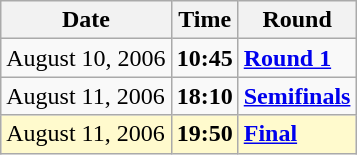<table class="wikitable">
<tr>
<th>Date</th>
<th>Time</th>
<th>Round</th>
</tr>
<tr>
<td>August 10, 2006</td>
<td><strong>10:45</strong></td>
<td><strong><a href='#'>Round 1</a></strong></td>
</tr>
<tr>
<td>August 11, 2006</td>
<td><strong>18:10</strong></td>
<td><strong><a href='#'>Semifinals</a></strong></td>
</tr>
<tr style=background:lemonchiffon>
<td>August 11, 2006</td>
<td><strong>19:50</strong></td>
<td><strong><a href='#'>Final</a></strong></td>
</tr>
</table>
